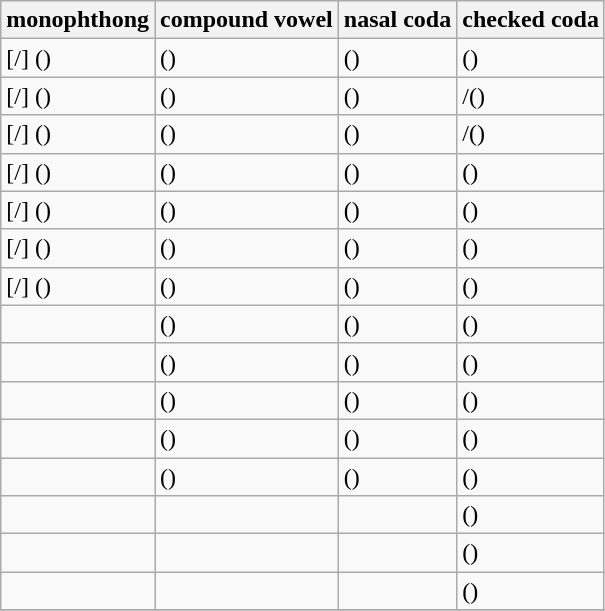<table class="wikitable">
<tr>
<th bgcolor="#ABCDEF">monophthong</th>
<th bgcolor="#ABCDEF">compound vowel</th>
<th bgcolor="#ABCDEF">nasal coda </th>
<th bgcolor="#ABCDEF">checked coda </th>
</tr>
<tr>
<td>[/] ()</td>
<td>()</td>
<td>()</td>
<td>()</td>
</tr>
<tr>
<td>[/] ()</td>
<td>()</td>
<td>()</td>
<td><a href='#'></a>/()</td>
</tr>
<tr>
<td>[/] ()</td>
<td>()</td>
<td>()</td>
<td><a href='#'></a>/()</td>
</tr>
<tr>
<td>[/] ()</td>
<td>()</td>
<td>()</td>
<td>()</td>
</tr>
<tr>
<td>[/] ()</td>
<td>()</td>
<td>()</td>
<td>()</td>
</tr>
<tr>
<td>[/] ()</td>
<td>()</td>
<td>()</td>
<td>()</td>
</tr>
<tr>
<td>[/] ()</td>
<td>()</td>
<td>()</td>
<td>()</td>
</tr>
<tr>
<td></td>
<td>()</td>
<td>()</td>
<td>()</td>
</tr>
<tr>
<td></td>
<td>()</td>
<td>()</td>
<td>()</td>
</tr>
<tr>
<td></td>
<td>()</td>
<td>()</td>
<td>()</td>
</tr>
<tr>
<td></td>
<td>()</td>
<td>()</td>
<td>()</td>
</tr>
<tr>
<td></td>
<td>()</td>
<td>()</td>
<td>()</td>
</tr>
<tr>
<td></td>
<td></td>
<td></td>
<td>()</td>
</tr>
<tr>
<td></td>
<td></td>
<td></td>
<td>()</td>
</tr>
<tr>
<td></td>
<td></td>
<td></td>
<td>()</td>
</tr>
<tr>
</tr>
</table>
